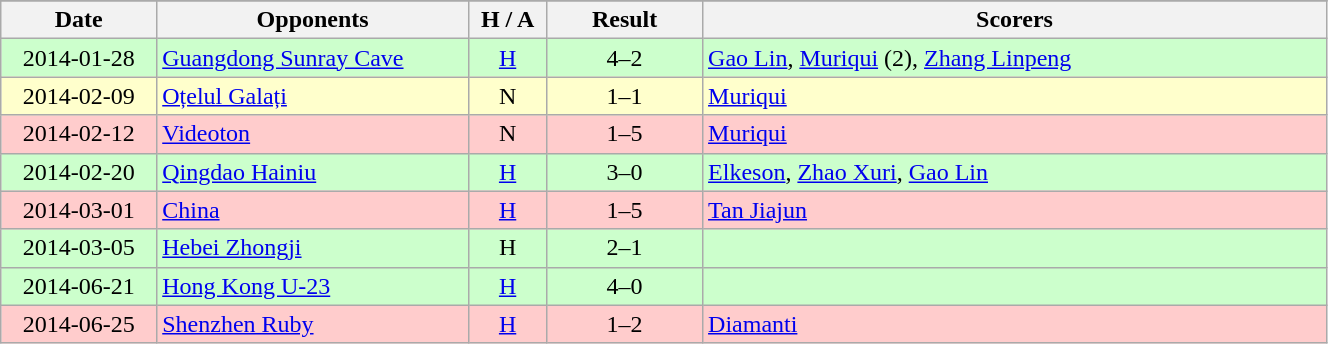<table class="wikitable" style="width:70%; text-align:center">
<tr style="background:#f0f6ff;">
</tr>
<tr>
<th width=10%>Date</th>
<th width=20%>Opponents</th>
<th width=5%>H / A</th>
<th width=10%>Result</th>
<th width=40%>Scorers</th>
</tr>
<tr bgcolor="#ccffcc">
<td>2014-01-28</td>
<td align=left> <a href='#'>Guangdong Sunray Cave</a></td>
<td><a href='#'>H</a></td>
<td>4–2</td>
<td align=left><a href='#'>Gao Lin</a>, <a href='#'>Muriqui</a> (2), <a href='#'>Zhang Linpeng</a></td>
</tr>
<tr bgcolor="#ffffcc">
<td>2014-02-09</td>
<td align=left> <a href='#'>Oțelul Galați</a></td>
<td>N</td>
<td>1–1</td>
<td align=left><a href='#'>Muriqui</a></td>
</tr>
<tr bgcolor="#ffcccc">
<td>2014-02-12</td>
<td align=left> <a href='#'>Videoton</a></td>
<td>N</td>
<td>1–5</td>
<td align=left><a href='#'>Muriqui</a></td>
</tr>
<tr bgcolor="#ccffcc">
<td>2014-02-20</td>
<td align=left> <a href='#'>Qingdao Hainiu</a></td>
<td><a href='#'>H</a></td>
<td>3–0</td>
<td align=left><a href='#'>Elkeson</a>, <a href='#'>Zhao Xuri</a>, <a href='#'>Gao Lin</a></td>
</tr>
<tr bgcolor="#ffcccc">
<td>2014-03-01</td>
<td align=left> <a href='#'>China</a></td>
<td><a href='#'>H</a></td>
<td>1–5</td>
<td align=left><a href='#'>Tan Jiajun</a></td>
</tr>
<tr bgcolor="#ccffcc">
<td>2014-03-05</td>
<td align=left> <a href='#'>Hebei Zhongji</a></td>
<td>H</td>
<td>2–1</td>
<td align=left></td>
</tr>
<tr bgcolor="#ccffcc">
<td>2014-06-21</td>
<td align=left> <a href='#'>Hong Kong U-23</a></td>
<td><a href='#'>H</a></td>
<td>4–0</td>
<td align=left></td>
</tr>
<tr bgcolor="#ffcccc">
<td>2014-06-25</td>
<td align=left> <a href='#'>Shenzhen Ruby</a></td>
<td><a href='#'>H</a></td>
<td>1–2</td>
<td align=left><a href='#'>Diamanti</a></td>
</tr>
</table>
